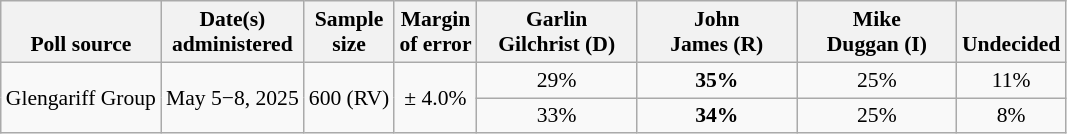<table class="wikitable" style="font-size:90%;text-align:center;">
<tr valign=bottom>
<th>Poll source</th>
<th>Date(s)<br>administered</th>
<th>Sample<br>size</th>
<th>Margin<br>of error</th>
<th style="width:100px;">Garlin<br>Gilchrist (D)</th>
<th style="width:100px;">John<br>James (R)</th>
<th style="width:100px;">Mike<br>Duggan (I)</th>
<th>Undecided</th>
</tr>
<tr>
<td style="text-align:left;" rowspan="2">Glengariff Group</td>
<td rowspan="2">May 5−8, 2025</td>
<td rowspan="2">600 (RV)</td>
<td rowspan="2">± 4.0%</td>
<td>29%</td>
<td><strong>35%</strong></td>
<td>25%</td>
<td>11%</td>
</tr>
<tr>
<td>33%</td>
<td><strong>34%</strong></td>
<td>25%</td>
<td>8%</td>
</tr>
</table>
